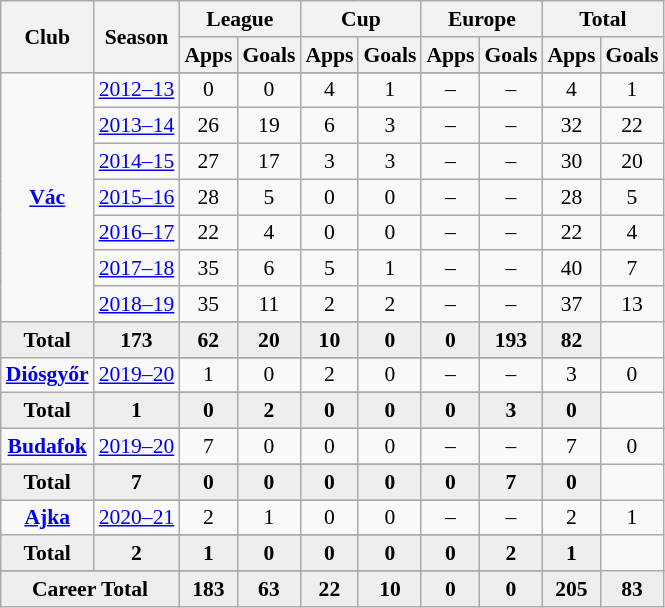<table class="wikitable" style="font-size:90%; text-align: center;">
<tr>
<th rowspan="2">Club</th>
<th rowspan="2">Season</th>
<th colspan="2">League</th>
<th colspan="2">Cup</th>
<th colspan="2">Europe</th>
<th colspan="2">Total</th>
</tr>
<tr>
<th>Apps</th>
<th>Goals</th>
<th>Apps</th>
<th>Goals</th>
<th>Apps</th>
<th>Goals</th>
<th>Apps</th>
<th>Goals</th>
</tr>
<tr ||-||-||-|->
<td rowspan="9" valign="center"><strong><a href='#'>Vác</a></strong></td>
</tr>
<tr>
<td><a href='#'>2012–13</a></td>
<td>0</td>
<td>0</td>
<td>4</td>
<td>1</td>
<td>–</td>
<td>–</td>
<td>4</td>
<td>1</td>
</tr>
<tr>
<td><a href='#'>2013–14</a></td>
<td>26</td>
<td>19</td>
<td>6</td>
<td>3</td>
<td>–</td>
<td>–</td>
<td>32</td>
<td>22</td>
</tr>
<tr>
<td><a href='#'>2014–15</a></td>
<td>27</td>
<td>17</td>
<td>3</td>
<td>3</td>
<td>–</td>
<td>–</td>
<td>30</td>
<td>20</td>
</tr>
<tr>
<td><a href='#'>2015–16</a></td>
<td>28</td>
<td>5</td>
<td>0</td>
<td>0</td>
<td>–</td>
<td>–</td>
<td>28</td>
<td>5</td>
</tr>
<tr>
<td><a href='#'>2016–17</a></td>
<td>22</td>
<td>4</td>
<td>0</td>
<td>0</td>
<td>–</td>
<td>–</td>
<td>22</td>
<td>4</td>
</tr>
<tr>
<td><a href='#'>2017–18</a></td>
<td>35</td>
<td>6</td>
<td>5</td>
<td>1</td>
<td>–</td>
<td>–</td>
<td>40</td>
<td>7</td>
</tr>
<tr>
<td><a href='#'>2018–19</a></td>
<td>35</td>
<td>11</td>
<td>2</td>
<td>2</td>
<td>–</td>
<td>–</td>
<td>37</td>
<td>13</td>
</tr>
<tr>
</tr>
<tr style="font-weight:bold; background-color:#eeeeee;">
<td>Total</td>
<td>173</td>
<td>62</td>
<td>20</td>
<td>10</td>
<td>0</td>
<td>0</td>
<td>193</td>
<td>82</td>
</tr>
<tr>
<td rowspan="3" valign="center"><strong><a href='#'>Diósgyőr</a></strong></td>
</tr>
<tr>
<td><a href='#'>2019–20</a></td>
<td>1</td>
<td>0</td>
<td>2</td>
<td>0</td>
<td>–</td>
<td>–</td>
<td>3</td>
<td>0</td>
</tr>
<tr>
</tr>
<tr style="font-weight:bold; background-color:#eeeeee;">
<td>Total</td>
<td>1</td>
<td>0</td>
<td>2</td>
<td>0</td>
<td>0</td>
<td>0</td>
<td>3</td>
<td>0</td>
</tr>
<tr>
<td rowspan="3" valign="center"><strong><a href='#'>Budafok</a></strong></td>
</tr>
<tr>
<td><a href='#'>2019–20</a></td>
<td>7</td>
<td>0</td>
<td>0</td>
<td>0</td>
<td>–</td>
<td>–</td>
<td>7</td>
<td>0</td>
</tr>
<tr>
</tr>
<tr style="font-weight:bold; background-color:#eeeeee;">
<td>Total</td>
<td>7</td>
<td>0</td>
<td>0</td>
<td>0</td>
<td>0</td>
<td>0</td>
<td>7</td>
<td>0</td>
</tr>
<tr>
<td rowspan="3" valign="center"><strong><a href='#'>Ajka</a></strong></td>
</tr>
<tr>
<td><a href='#'>2020–21</a></td>
<td>2</td>
<td>1</td>
<td>0</td>
<td>0</td>
<td>–</td>
<td>–</td>
<td>2</td>
<td>1</td>
</tr>
<tr>
</tr>
<tr style="font-weight:bold; background-color:#eeeeee;">
<td>Total</td>
<td>2</td>
<td>1</td>
<td>0</td>
<td>0</td>
<td>0</td>
<td>0</td>
<td>2</td>
<td>1</td>
</tr>
<tr>
</tr>
<tr style="font-weight:bold; background-color:#eeeeee;">
<td colspan="2" valign="top"><strong>Career Total</strong></td>
<td><strong>183</strong></td>
<td><strong>63</strong></td>
<td><strong>22</strong></td>
<td><strong>10</strong></td>
<td><strong>0</strong></td>
<td><strong>0</strong></td>
<td><strong>205</strong></td>
<td><strong>83</strong></td>
</tr>
</table>
